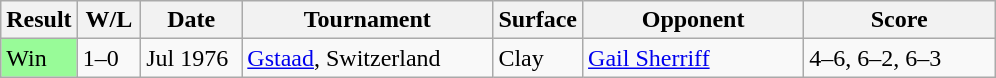<table class="sortable wikitable">
<tr>
<th style="width:40px">Result</th>
<th style="width:35px" class="unsortable">W/L</th>
<th style="width:60px">Date</th>
<th style="width:160px">Tournament</th>
<th style="width:50px">Surface</th>
<th style="width:140px">Opponent</th>
<th style="width:120px" class="unsortable">Score</th>
</tr>
<tr>
<td style="background:#98fb98;">Win</td>
<td>1–0</td>
<td>Jul 1976</td>
<td><a href='#'>Gstaad</a>, Switzerland</td>
<td>Clay</td>
<td> <a href='#'>Gail Sherriff</a></td>
<td>4–6, 6–2, 6–3</td>
</tr>
</table>
